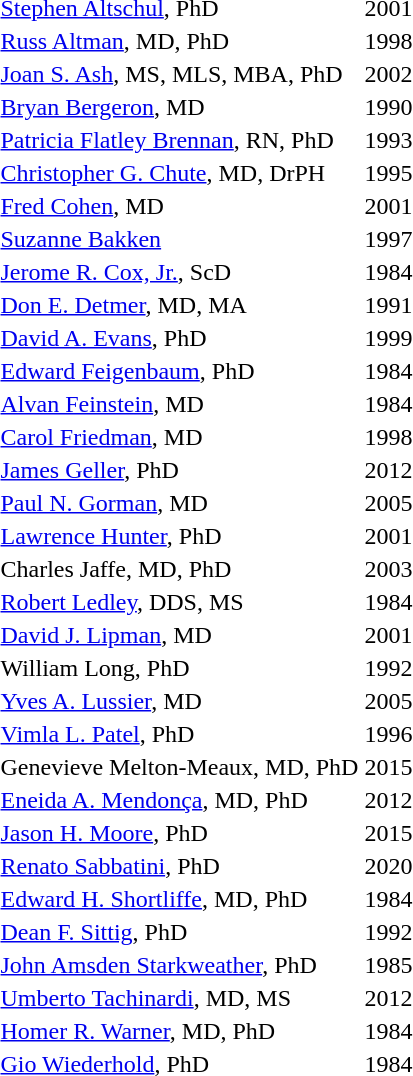<table>
<tr>
<td><a href='#'>Stephen Altschul</a>, PhD</td>
<td>2001</td>
</tr>
<tr --->
<td><a href='#'>Russ Altman</a>, MD, PhD</td>
<td>1998</td>
</tr>
<tr --->
<td><a href='#'>Joan S. Ash</a>, MS, MLS, MBA, PhD</td>
<td>2002</td>
</tr>
<tr --->
<td><a href='#'>Bryan Bergeron</a>, MD</td>
<td>1990</td>
</tr>
<tr --->
<td><a href='#'>Patricia Flatley Brennan</a>, RN, PhD</td>
<td>1993</td>
</tr>
<tr --->
<td><a href='#'>Christopher G. Chute</a>, MD, DrPH</td>
<td>1995</td>
</tr>
<tr --->
<td><a href='#'>Fred Cohen</a>, MD</td>
<td>2001</td>
</tr>
<tr --->
<td><a href='#'>Suzanne Bakken</a></td>
<td>1997</td>
</tr>
<tr --->
<td><a href='#'>Jerome R. Cox, Jr.</a>, ScD</td>
<td>1984</td>
</tr>
<tr --->
<td><a href='#'>Don E. Detmer</a>, MD, MA</td>
<td>1991</td>
</tr>
<tr --->
<td><a href='#'>David A. Evans</a>, PhD</td>
<td>1999</td>
</tr>
<tr --->
<td><a href='#'>Edward Feigenbaum</a>, PhD</td>
<td>1984</td>
</tr>
<tr --->
<td><a href='#'>Alvan Feinstein</a>, MD</td>
<td>1984</td>
</tr>
<tr --->
<td><a href='#'>Carol Friedman</a>, MD</td>
<td>1998</td>
</tr>
<tr --->
<td><a href='#'>James Geller</a>, PhD</td>
<td>2012</td>
</tr>
<tr --->
<td><a href='#'>Paul N. Gorman</a>, MD</td>
<td>2005</td>
</tr>
<tr --->
<td><a href='#'>Lawrence Hunter</a>, PhD</td>
<td>2001</td>
</tr>
<tr --->
<td>Charles Jaffe, MD, PhD</td>
<td>2003</td>
</tr>
<tr --->
<td><a href='#'>Robert Ledley</a>, DDS, MS</td>
<td>1984</td>
</tr>
<tr --->
<td><a href='#'>David J. Lipman</a>, MD</td>
<td>2001</td>
</tr>
<tr --->
<td>William Long, PhD</td>
<td>1992</td>
</tr>
<tr --->
<td><a href='#'>Yves A. Lussier</a>, MD</td>
<td>2005</td>
</tr>
<tr --->
<td><a href='#'>Vimla L. Patel</a>, PhD</td>
<td>1996</td>
</tr>
<tr>
<td>Genevieve Melton-Meaux, MD, PhD</td>
<td>2015</td>
</tr>
<tr --->
<td><a href='#'>Eneida A. Mendonça</a>, MD, PhD</td>
<td>2012</td>
</tr>
<tr --->
<td><a href='#'>Jason H. Moore</a>, PhD</td>
<td>2015</td>
</tr>
<tr --->
<td><a href='#'>Renato Sabbatini</a>, PhD</td>
<td>2020</td>
</tr>
<tr --->
<td><a href='#'>Edward H. Shortliffe</a>, MD, PhD</td>
<td>1984</td>
</tr>
<tr --->
<td><a href='#'>Dean F. Sittig</a>, PhD</td>
<td>1992</td>
</tr>
<tr --->
<td><a href='#'>John Amsden Starkweather</a>, PhD</td>
<td>1985</td>
</tr>
<tr --->
<td><a href='#'>Umberto Tachinardi</a>, MD, MS</td>
<td>2012</td>
</tr>
<tr --->
<td><a href='#'>Homer R. Warner</a>, MD, PhD</td>
<td>1984</td>
</tr>
<tr --->
<td><a href='#'>Gio Wiederhold</a>, PhD</td>
<td>1984</td>
</tr>
<tr --->
</tr>
</table>
